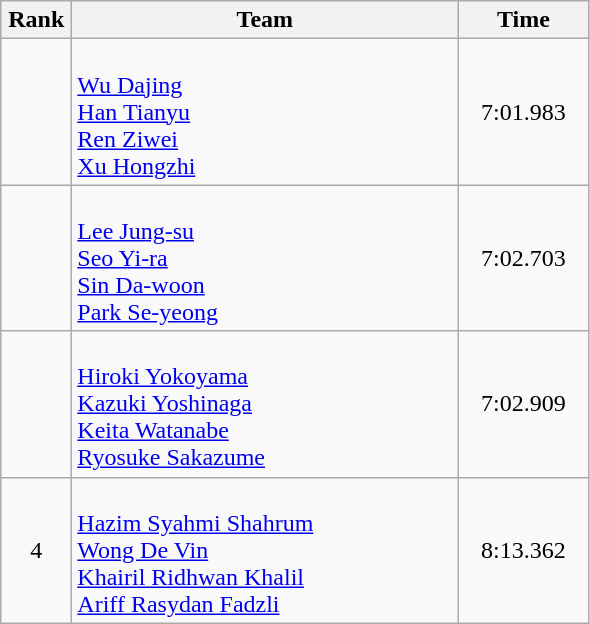<table class=wikitable style="text-align:center">
<tr>
<th width=40>Rank</th>
<th width=250>Team</th>
<th width=80>Time</th>
</tr>
<tr>
<td></td>
<td align=left><br><a href='#'>Wu Dajing</a><br><a href='#'>Han Tianyu</a><br><a href='#'>Ren Ziwei</a><br><a href='#'>Xu Hongzhi</a></td>
<td>7:01.983</td>
</tr>
<tr>
<td></td>
<td align=left><br><a href='#'>Lee Jung-su</a><br><a href='#'>Seo Yi-ra</a><br><a href='#'>Sin Da-woon</a><br><a href='#'>Park Se-yeong</a></td>
<td>7:02.703</td>
</tr>
<tr>
<td></td>
<td align=left><br><a href='#'>Hiroki Yokoyama</a><br><a href='#'>Kazuki Yoshinaga</a><br><a href='#'>Keita Watanabe</a><br><a href='#'>Ryosuke Sakazume</a></td>
<td>7:02.909</td>
</tr>
<tr>
<td>4</td>
<td align=left><br><a href='#'>Hazim Syahmi Shahrum</a><br><a href='#'>Wong De Vin</a><br><a href='#'>Khairil Ridhwan Khalil</a><br><a href='#'>Ariff Rasydan Fadzli</a></td>
<td>8:13.362</td>
</tr>
</table>
